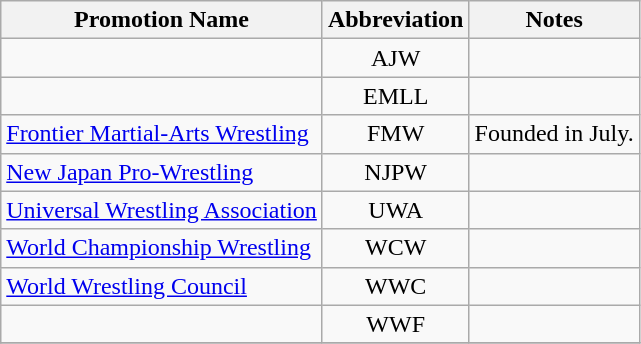<table class="wikitable">
<tr>
<th>Promotion Name</th>
<th>Abbreviation</th>
<th>Notes</th>
</tr>
<tr>
<td></td>
<td align=center>AJW</td>
<td></td>
</tr>
<tr>
<td></td>
<td align=center>EMLL</td>
<td></td>
</tr>
<tr>
<td><a href='#'>Frontier Martial-Arts Wrestling</a></td>
<td align=center>FMW</td>
<td>Founded in July.</td>
</tr>
<tr>
<td><a href='#'>New Japan Pro-Wrestling</a></td>
<td align=center>NJPW</td>
<td></td>
</tr>
<tr>
<td><a href='#'>Universal Wrestling Association</a></td>
<td align=center>UWA</td>
<td></td>
</tr>
<tr>
<td><a href='#'>World Championship Wrestling</a></td>
<td align=center>WCW</td>
<td></td>
</tr>
<tr>
<td><a href='#'>World Wrestling Council</a></td>
<td align=center>WWC</td>
<td></td>
</tr>
<tr>
<td></td>
<td align=center>WWF</td>
<td></td>
</tr>
<tr>
</tr>
</table>
